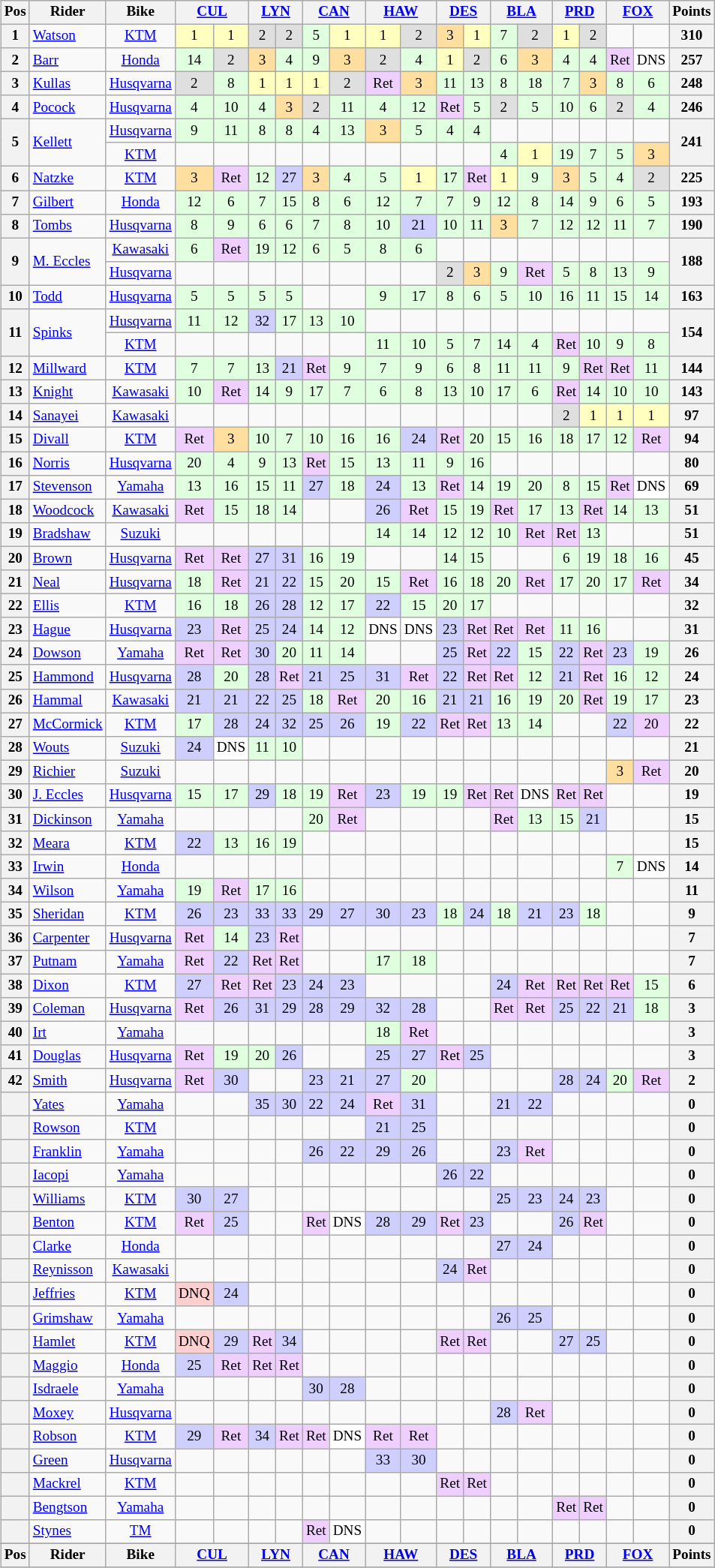<table>
<tr>
<td><br><table class="wikitable" style="font-size: 80%; text-align:center">
<tr valign="top">
<th valign="middle">Pos</th>
<th valign="middle">Rider</th>
<th valign="middle">Bike</th>
<th colspan=2><a href='#'>CUL</a><br></th>
<th colspan=2><a href='#'>LYN</a><br></th>
<th colspan=2><a href='#'>CAN</a><br></th>
<th colspan=2><a href='#'>HAW</a><br></th>
<th colspan=2><a href='#'>DES</a><br></th>
<th colspan=2><a href='#'>BLA</a><br></th>
<th colspan=2><a href='#'>PRD</a><br></th>
<th colspan=2><a href='#'>FOX</a><br></th>
<th valign="middle">Points</th>
</tr>
<tr>
<th>1</th>
<td align=left> <a href='#'>Watson</a></td>
<td><a href='#'>KTM</a></td>
<td style="background:#ffffbf;">1</td>
<td style="background:#ffffbf;">1</td>
<td style="background:#dfdfdf;">2</td>
<td style="background:#dfdfdf;">2</td>
<td style="background:#dfffdf;">5</td>
<td style="background:#ffffbf;">1</td>
<td style="background:#ffffbf;">1</td>
<td style="background:#dfdfdf;">2</td>
<td style="background:#ffdf9f;">3</td>
<td style="background:#ffffbf;">1</td>
<td style="background:#dfffdf;">7</td>
<td style="background:#dfdfdf;">2</td>
<td style="background:#ffffbf;">1</td>
<td style="background:#dfdfdf;">2</td>
<td></td>
<td></td>
<th>310</th>
</tr>
<tr>
<th>2</th>
<td align=left> <a href='#'>Barr</a></td>
<td><a href='#'>Honda</a></td>
<td style="background:#dfffdf;">14</td>
<td style="background:#dfdfdf;">2</td>
<td style="background:#ffdf9f;">3</td>
<td style="background:#dfffdf;">4</td>
<td style="background:#dfffdf;">9</td>
<td style="background:#ffdf9f;">3</td>
<td style="background:#dfdfdf;">2</td>
<td style="background:#dfffdf;">4</td>
<td style="background:#ffffbf;">1</td>
<td style="background:#dfdfdf;">2</td>
<td style="background:#dfffdf;">6</td>
<td style="background:#ffdf9f;">3</td>
<td style="background:#dfffdf;">4</td>
<td style="background:#dfffdf;">4</td>
<td style="background:#efcfff;">Ret</td>
<td style="background:#ffffff;">DNS</td>
<th>257</th>
</tr>
<tr>
<th>3</th>
<td align=left> <a href='#'>Kullas</a></td>
<td><a href='#'>Husqvarna</a></td>
<td style="background:#dfdfdf;">2</td>
<td style="background:#dfffdf;">8</td>
<td style="background:#ffffbf;">1</td>
<td style="background:#ffffbf;">1</td>
<td style="background:#ffffbf;">1</td>
<td style="background:#dfdfdf;">2</td>
<td style="background:#efcfff;">Ret</td>
<td style="background:#ffdf9f;">3</td>
<td style="background:#dfffdf;">11</td>
<td style="background:#dfffdf;">13</td>
<td style="background:#dfffdf;">8</td>
<td style="background:#dfffdf;">18</td>
<td style="background:#dfffdf;">7</td>
<td style="background:#ffdf9f;">3</td>
<td style="background:#dfffdf;">8</td>
<td style="background:#dfffdf;">6</td>
<th>248</th>
</tr>
<tr>
<th>4</th>
<td align=left> <a href='#'>Pocock</a></td>
<td><a href='#'>Husqvarna</a></td>
<td style="background:#dfffdf;">4</td>
<td style="background:#dfffdf;">10</td>
<td style="background:#dfffdf;">4</td>
<td style="background:#ffdf9f;">3</td>
<td style="background:#dfdfdf;">2</td>
<td style="background:#dfffdf;">11</td>
<td style="background:#dfffdf;">4</td>
<td style="background:#dfffdf;">12</td>
<td style="background:#efcfff;">Ret</td>
<td style="background:#dfffdf;">5</td>
<td style="background:#dfdfdf;">2</td>
<td style="background:#dfffdf;">5</td>
<td style="background:#dfffdf;">10</td>
<td style="background:#dfffdf;">6</td>
<td style="background:#dfdfdf;">2</td>
<td style="background:#dfffdf;">4</td>
<th>246</th>
</tr>
<tr>
<th rowspan=2>5</th>
<td rowspan=2 align=left> <a href='#'>Kellett</a></td>
<td><a href='#'>Husqvarna</a></td>
<td style="background:#dfffdf;">9</td>
<td style="background:#dfffdf;">11</td>
<td style="background:#dfffdf;">8</td>
<td style="background:#dfffdf;">8</td>
<td style="background:#dfffdf;">4</td>
<td style="background:#dfffdf;">13</td>
<td style="background:#ffdf9f;">3</td>
<td style="background:#dfffdf;">5</td>
<td style="background:#dfffdf;">4</td>
<td style="background:#dfffdf;">4</td>
<td></td>
<td></td>
<td></td>
<td></td>
<td></td>
<td></td>
<th rowspan=2>241</th>
</tr>
<tr>
<td><a href='#'>KTM</a></td>
<td></td>
<td></td>
<td></td>
<td></td>
<td></td>
<td></td>
<td></td>
<td></td>
<td></td>
<td></td>
<td style="background:#dfffdf;">4</td>
<td style="background:#ffffbf;">1</td>
<td style="background:#dfffdf;">19</td>
<td style="background:#dfffdf;">7</td>
<td style="background:#dfffdf;">5</td>
<td style="background:#ffdf9f;">3</td>
</tr>
<tr>
<th>6</th>
<td align=left> <a href='#'>Natzke</a></td>
<td><a href='#'>KTM</a></td>
<td style="background:#ffdf9f;">3</td>
<td style="background:#efcfff;">Ret</td>
<td style="background:#dfffdf;">12</td>
<td style="background:#cfcfff;">27</td>
<td style="background:#ffdf9f;">3</td>
<td style="background:#dfffdf;">4</td>
<td style="background:#dfffdf;">5</td>
<td style="background:#ffffbf;">1</td>
<td style="background:#dfffdf;">17</td>
<td style="background:#efcfff;">Ret</td>
<td style="background:#ffffbf;">1</td>
<td style="background:#dfffdf;">9</td>
<td style="background:#ffdf9f;">3</td>
<td style="background:#dfffdf;">5</td>
<td style="background:#dfffdf;">4</td>
<td style="background:#dfdfdf;">2</td>
<th>225</th>
</tr>
<tr>
<th>7</th>
<td align=left> <a href='#'>Gilbert</a></td>
<td><a href='#'>Honda</a></td>
<td style="background:#dfffdf;">12</td>
<td style="background:#dfffdf;">6</td>
<td style="background:#dfffdf;">7</td>
<td style="background:#dfffdf;">15</td>
<td style="background:#dfffdf;">8</td>
<td style="background:#dfffdf;">6</td>
<td style="background:#dfffdf;">12</td>
<td style="background:#dfffdf;">7</td>
<td style="background:#dfffdf;">7</td>
<td style="background:#dfffdf;">9</td>
<td style="background:#dfffdf;">12</td>
<td style="background:#dfffdf;">8</td>
<td style="background:#dfffdf;">14</td>
<td style="background:#dfffdf;">9</td>
<td style="background:#dfffdf;">6</td>
<td style="background:#dfffdf;">5</td>
<th>193</th>
</tr>
<tr>
<th>8</th>
<td align=left> <a href='#'>Tombs</a></td>
<td><a href='#'>Husqvarna</a></td>
<td style="background:#dfffdf;">8</td>
<td style="background:#dfffdf;">9</td>
<td style="background:#dfffdf;">6</td>
<td style="background:#dfffdf;">6</td>
<td style="background:#dfffdf;">7</td>
<td style="background:#dfffdf;">8</td>
<td style="background:#dfffdf;">10</td>
<td style="background:#cfcfff;">21</td>
<td style="background:#dfffdf;">10</td>
<td style="background:#dfffdf;">11</td>
<td style="background:#ffdf9f;">3</td>
<td style="background:#dfffdf;">7</td>
<td style="background:#dfffdf;">12</td>
<td style="background:#dfffdf;">12</td>
<td style="background:#dfffdf;">11</td>
<td style="background:#dfffdf;">7</td>
<th>190</th>
</tr>
<tr>
<th rowspan=2>9</th>
<td rowspan=2 align=left> <a href='#'>M. Eccles</a></td>
<td><a href='#'>Kawasaki</a></td>
<td style="background:#dfffdf;">6</td>
<td style="background:#efcfff;">Ret</td>
<td style="background:#dfffdf;">19</td>
<td style="background:#dfffdf;">12</td>
<td style="background:#dfffdf;">6</td>
<td style="background:#dfffdf;">5</td>
<td style="background:#dfffdf;">8</td>
<td style="background:#dfffdf;">6</td>
<td></td>
<td></td>
<td></td>
<td></td>
<td></td>
<td></td>
<td></td>
<td></td>
<th rowspan=2>188</th>
</tr>
<tr>
<td><a href='#'>Husqvarna</a></td>
<td></td>
<td></td>
<td></td>
<td></td>
<td></td>
<td></td>
<td></td>
<td></td>
<td style="background:#dfdfdf;">2</td>
<td style="background:#ffdf9f;">3</td>
<td style="background:#dfffdf;">9</td>
<td style="background:#efcfff;">Ret</td>
<td style="background:#dfffdf;">5</td>
<td style="background:#dfffdf;">8</td>
<td style="background:#dfffdf;">13</td>
<td style="background:#dfffdf;">9</td>
</tr>
<tr>
<th>10</th>
<td align=left> <a href='#'>Todd</a></td>
<td><a href='#'>Husqvarna</a></td>
<td style="background:#dfffdf;">5</td>
<td style="background:#dfffdf;">5</td>
<td style="background:#dfffdf;">5</td>
<td style="background:#dfffdf;">5</td>
<td></td>
<td></td>
<td style="background:#dfffdf;">9</td>
<td style="background:#dfffdf;">17</td>
<td style="background:#dfffdf;">8</td>
<td style="background:#dfffdf;">6</td>
<td style="background:#dfffdf;">5</td>
<td style="background:#dfffdf;">10</td>
<td style="background:#dfffdf;">16</td>
<td style="background:#dfffdf;">11</td>
<td style="background:#dfffdf;">15</td>
<td style="background:#dfffdf;">14</td>
<th>163</th>
</tr>
<tr>
<th rowspan=2>11</th>
<td rowspan=2 align=left> <a href='#'>Spinks</a></td>
<td><a href='#'>Husqvarna</a></td>
<td style="background:#dfffdf;">11</td>
<td style="background:#dfffdf;">12</td>
<td style="background:#cfcfff;">32</td>
<td style="background:#dfffdf;">17</td>
<td style="background:#dfffdf;">13</td>
<td style="background:#dfffdf;">10</td>
<td></td>
<td></td>
<td></td>
<td></td>
<td></td>
<td></td>
<td></td>
<td></td>
<td></td>
<td></td>
<th rowspan=2>154</th>
</tr>
<tr>
<td><a href='#'>KTM</a></td>
<td></td>
<td></td>
<td></td>
<td></td>
<td></td>
<td></td>
<td style="background:#dfffdf;">11</td>
<td style="background:#dfffdf;">10</td>
<td style="background:#dfffdf;">5</td>
<td style="background:#dfffdf;">7</td>
<td style="background:#dfffdf;">14</td>
<td style="background:#dfffdf;">4</td>
<td style="background:#efcfff;">Ret</td>
<td style="background:#dfffdf;">10</td>
<td style="background:#dfffdf;">9</td>
<td style="background:#dfffdf;">8</td>
</tr>
<tr>
<th>12</th>
<td align=left> <a href='#'>Millward</a></td>
<td><a href='#'>KTM</a></td>
<td style="background:#dfffdf;">7</td>
<td style="background:#dfffdf;">7</td>
<td style="background:#dfffdf;">13</td>
<td style="background:#cfcfff;">21</td>
<td style="background:#efcfff;">Ret</td>
<td style="background:#dfffdf;">9</td>
<td style="background:#dfffdf;">7</td>
<td style="background:#dfffdf;">9</td>
<td style="background:#dfffdf;">6</td>
<td style="background:#dfffdf;">8</td>
<td style="background:#dfffdf;">11</td>
<td style="background:#dfffdf;">11</td>
<td style="background:#dfffdf;">9</td>
<td style="background:#efcfff;">Ret</td>
<td style="background:#efcfff;">Ret</td>
<td style="background:#dfffdf;">11</td>
<th>144</th>
</tr>
<tr>
<th>13</th>
<td align=left> <a href='#'>Knight</a></td>
<td><a href='#'>Kawasaki</a></td>
<td style="background:#dfffdf;">10</td>
<td style="background:#efcfff;">Ret</td>
<td style="background:#dfffdf;">14</td>
<td style="background:#dfffdf;">9</td>
<td style="background:#dfffdf;">17</td>
<td style="background:#dfffdf;">7</td>
<td style="background:#dfffdf;">6</td>
<td style="background:#dfffdf;">8</td>
<td style="background:#dfffdf;">13</td>
<td style="background:#dfffdf;">10</td>
<td style="background:#dfffdf;">17</td>
<td style="background:#dfffdf;">6</td>
<td style="background:#efcfff;">Ret</td>
<td style="background:#dfffdf;">14</td>
<td style="background:#dfffdf;">10</td>
<td style="background:#dfffdf;">10</td>
<th>143</th>
</tr>
<tr>
<th>14</th>
<td align=left> <a href='#'>Sanayei</a></td>
<td><a href='#'>Kawasaki</a></td>
<td></td>
<td></td>
<td></td>
<td></td>
<td></td>
<td></td>
<td></td>
<td></td>
<td></td>
<td></td>
<td></td>
<td></td>
<td style="background:#dfdfdf;">2</td>
<td style="background:#ffffbf;">1</td>
<td style="background:#ffffbf;">1</td>
<td style="background:#ffffbf;">1</td>
<th>97</th>
</tr>
<tr>
<th>15</th>
<td align=left> <a href='#'>Divall</a></td>
<td><a href='#'>KTM</a></td>
<td style="background:#efcfff;">Ret</td>
<td style="background:#ffdf9f;">3</td>
<td style="background:#dfffdf;">10</td>
<td style="background:#dfffdf;">7</td>
<td style="background:#dfffdf;">10</td>
<td style="background:#dfffdf;">16</td>
<td style="background:#dfffdf;">16</td>
<td style="background:#cfcfff;">24</td>
<td style="background:#efcfff;">Ret</td>
<td style="background:#dfffdf;">20</td>
<td style="background:#dfffdf;">15</td>
<td style="background:#dfffdf;">16</td>
<td style="background:#dfffdf;">18</td>
<td style="background:#dfffdf;">17</td>
<td style="background:#dfffdf;">12</td>
<td style="background:#efcfff;">Ret</td>
<th>94</th>
</tr>
<tr>
<th>16</th>
<td align=left> <a href='#'>Norris</a></td>
<td><a href='#'>Husqvarna</a></td>
<td style="background:#dfffdf;">20</td>
<td style="background:#dfffdf;">4</td>
<td style="background:#dfffdf;">9</td>
<td style="background:#dfffdf;">13</td>
<td style="background:#efcfff;">Ret</td>
<td style="background:#dfffdf;">15</td>
<td style="background:#dfffdf;">13</td>
<td style="background:#dfffdf;">11</td>
<td style="background:#dfffdf;">9</td>
<td style="background:#dfffdf;">16</td>
<td></td>
<td></td>
<td></td>
<td></td>
<td></td>
<td></td>
<th>80</th>
</tr>
<tr>
<th>17</th>
<td align=left> <a href='#'>Stevenson</a></td>
<td><a href='#'>Yamaha</a></td>
<td style="background:#dfffdf;">13</td>
<td style="background:#dfffdf;">16</td>
<td style="background:#dfffdf;">15</td>
<td style="background:#dfffdf;">11</td>
<td style="background:#cfcfff;">27</td>
<td style="background:#dfffdf;">18</td>
<td style="background:#cfcfff;">24</td>
<td style="background:#dfffdf;">13</td>
<td style="background:#efcfff;">Ret</td>
<td style="background:#dfffdf;">14</td>
<td style="background:#dfffdf;">19</td>
<td style="background:#dfffdf;">20</td>
<td style="background:#dfffdf;">8</td>
<td style="background:#dfffdf;">15</td>
<td style="background:#efcfff;">Ret</td>
<td style="background:#ffffff;">DNS</td>
<th>69</th>
</tr>
<tr>
<th>18</th>
<td align=left> <a href='#'>Woodcock</a></td>
<td><a href='#'>Kawasaki</a></td>
<td style="background:#efcfff;">Ret</td>
<td style="background:#dfffdf;">15</td>
<td style="background:#dfffdf;">18</td>
<td style="background:#dfffdf;">14</td>
<td></td>
<td></td>
<td style="background:#cfcfff;">26</td>
<td style="background:#efcfff;">Ret</td>
<td style="background:#dfffdf;">15</td>
<td style="background:#dfffdf;">19</td>
<td style="background:#efcfff;">Ret</td>
<td style="background:#dfffdf;">17</td>
<td style="background:#dfffdf;">13</td>
<td style="background:#efcfff;">Ret</td>
<td style="background:#dfffdf;">14</td>
<td style="background:#dfffdf;">13</td>
<th>51</th>
</tr>
<tr>
<th>19</th>
<td align=left> <a href='#'>Bradshaw</a></td>
<td><a href='#'>Suzuki</a></td>
<td></td>
<td></td>
<td></td>
<td></td>
<td></td>
<td></td>
<td style="background:#dfffdf;">14</td>
<td style="background:#dfffdf;">14</td>
<td style="background:#dfffdf;">12</td>
<td style="background:#dfffdf;">12</td>
<td style="background:#dfffdf;">10</td>
<td style="background:#efcfff;">Ret</td>
<td style="background:#efcfff;">Ret</td>
<td style="background:#dfffdf;">13</td>
<td></td>
<td></td>
<th>51</th>
</tr>
<tr>
<th>20</th>
<td align=left> <a href='#'>Brown</a></td>
<td><a href='#'>Husqvarna</a></td>
<td style="background:#efcfff;">Ret</td>
<td style="background:#efcfff;">Ret</td>
<td style="background:#cfcfff;">27</td>
<td style="background:#cfcfff;">31</td>
<td style="background:#dfffdf;">16</td>
<td style="background:#dfffdf;">19</td>
<td></td>
<td></td>
<td style="background:#dfffdf;">14</td>
<td style="background:#dfffdf;">15</td>
<td></td>
<td></td>
<td style="background:#dfffdf;">6</td>
<td style="background:#dfffdf;">19</td>
<td style="background:#dfffdf;">18</td>
<td style="background:#dfffdf;">16</td>
<th>45</th>
</tr>
<tr>
<th>21</th>
<td align=left> <a href='#'>Neal</a></td>
<td><a href='#'>Husqvarna</a></td>
<td style="background:#dfffdf;">18</td>
<td style="background:#efcfff;">Ret</td>
<td style="background:#cfcfff;">21</td>
<td style="background:#cfcfff;">22</td>
<td style="background:#dfffdf;">15</td>
<td style="background:#dfffdf;">20</td>
<td style="background:#dfffdf;">15</td>
<td style="background:#efcfff;">Ret</td>
<td style="background:#dfffdf;">16</td>
<td style="background:#dfffdf;">18</td>
<td style="background:#dfffdf;">20</td>
<td style="background:#efcfff;">Ret</td>
<td style="background:#dfffdf;">17</td>
<td style="background:#dfffdf;">20</td>
<td style="background:#dfffdf;">17</td>
<td style="background:#efcfff;">Ret</td>
<th>34</th>
</tr>
<tr>
<th>22</th>
<td align=left> <a href='#'>Ellis</a></td>
<td><a href='#'>KTM</a></td>
<td style="background:#dfffdf;">16</td>
<td style="background:#dfffdf;">18</td>
<td style="background:#cfcfff;">26</td>
<td style="background:#cfcfff;">28</td>
<td style="background:#dfffdf;">12</td>
<td style="background:#dfffdf;">17</td>
<td style="background:#cfcfff;">22</td>
<td style="background:#dfffdf;">15</td>
<td style="background:#dfffdf;">20</td>
<td style="background:#dfffdf;">17</td>
<td></td>
<td></td>
<td></td>
<td></td>
<td></td>
<td></td>
<th>32</th>
</tr>
<tr>
<th>23</th>
<td align=left> <a href='#'>Hague</a></td>
<td><a href='#'>Husqvarna</a></td>
<td style="background:#cfcfff;">23</td>
<td style="background:#efcfff;">Ret</td>
<td style="background:#cfcfff;">25</td>
<td style="background:#cfcfff;">24</td>
<td style="background:#dfffdf;">14</td>
<td style="background:#dfffdf;">12</td>
<td style="background:#ffffff;">DNS</td>
<td style="background:#ffffff;">DNS</td>
<td style="background:#cfcfff;">23</td>
<td style="background:#efcfff;">Ret</td>
<td style="background:#efcfff;">Ret</td>
<td style="background:#efcfff;">Ret</td>
<td style="background:#dfffdf;">11</td>
<td style="background:#dfffdf;">16</td>
<td></td>
<td></td>
<th>31</th>
</tr>
<tr>
<th>24</th>
<td align=left> <a href='#'>Dowson</a></td>
<td><a href='#'>Yamaha</a></td>
<td style="background:#efcfff;">Ret</td>
<td style="background:#efcfff;">Ret</td>
<td style="background:#cfcfff;">30</td>
<td style="background:#dfffdf;">20</td>
<td style="background:#dfffdf;">11</td>
<td style="background:#dfffdf;">14</td>
<td></td>
<td></td>
<td style="background:#cfcfff;">25</td>
<td style="background:#efcfff;">Ret</td>
<td style="background:#cfcfff;">22</td>
<td style="background:#dfffdf;">15</td>
<td style="background:#cfcfff;">22</td>
<td style="background:#efcfff;">Ret</td>
<td style="background:#cfcfff;">23</td>
<td style="background:#dfffdf;">19</td>
<th>26</th>
</tr>
<tr>
<th>25</th>
<td align=left> <a href='#'>Hammond</a></td>
<td><a href='#'>Husqvarna</a></td>
<td style="background:#cfcfff;">28</td>
<td style="background:#dfffdf;">20</td>
<td style="background:#cfcfff;">28</td>
<td style="background:#efcfff;">Ret</td>
<td style="background:#cfcfff;">21</td>
<td style="background:#cfcfff;">25</td>
<td style="background:#cfcfff;">31</td>
<td style="background:#efcfff;">Ret</td>
<td style="background:#cfcfff;">22</td>
<td style="background:#efcfff;">Ret</td>
<td style="background:#efcfff;">Ret</td>
<td style="background:#dfffdf;">12</td>
<td style="background:#cfcfff;">21</td>
<td style="background:#efcfff;">Ret</td>
<td style="background:#dfffdf;">16</td>
<td style="background:#dfffdf;">12</td>
<th>24</th>
</tr>
<tr>
<th>26</th>
<td align=left> <a href='#'>Hammal</a></td>
<td><a href='#'>Kawasaki</a></td>
<td style="background:#cfcfff;">21</td>
<td style="background:#cfcfff;">21</td>
<td style="background:#cfcfff;">22</td>
<td style="background:#cfcfff;">25</td>
<td style="background:#dfffdf;">18</td>
<td style="background:#efcfff;">Ret</td>
<td style="background:#dfffdf;">20</td>
<td style="background:#dfffdf;">16</td>
<td style="background:#cfcfff;">21</td>
<td style="background:#cfcfff;">21</td>
<td style="background:#dfffdf;">16</td>
<td style="background:#dfffdf;">19</td>
<td style="background:#dfffdf;">20</td>
<td style="background:#efcfff;">Ret</td>
<td style="background:#dfffdf;">19</td>
<td style="background:#dfffdf;">17</td>
<th>23</th>
</tr>
<tr>
<th>27</th>
<td align=left> <a href='#'>McCormick</a></td>
<td><a href='#'>KTM</a></td>
<td style="background:#dfffdf;">17</td>
<td style="background:#cfcfff;">28</td>
<td style="background:#cfcfff;">24</td>
<td style="background:#cfcfff;">32</td>
<td style="background:#cfcfff;">25</td>
<td style="background:#cfcfff;">26</td>
<td style="background:#dfffdf;">19</td>
<td style="background:#cfcfff;">22</td>
<td style="background:#efcfff;">Ret</td>
<td style="background:#efcfff;">Ret</td>
<td style="background:#dfffdf;">13</td>
<td style="background:#dfffdf;">14</td>
<td></td>
<td></td>
<td style="background:#cfcfff;">22</td>
<td style="background:#efcfff;">20</td>
<th>22</th>
</tr>
<tr>
<th>28</th>
<td align=left> <a href='#'>Wouts</a></td>
<td><a href='#'>Suzuki</a></td>
<td style="background:#cfcfff;">24</td>
<td style="background:#ffffff;">DNS</td>
<td style="background:#dfffdf;">11</td>
<td style="background:#dfffdf;">10</td>
<td></td>
<td></td>
<td></td>
<td></td>
<td></td>
<td></td>
<td></td>
<td></td>
<td></td>
<td></td>
<td></td>
<td></td>
<th>21</th>
</tr>
<tr>
<th>29</th>
<td align=left> <a href='#'>Richier</a></td>
<td><a href='#'>Suzuki</a></td>
<td></td>
<td></td>
<td></td>
<td></td>
<td></td>
<td></td>
<td></td>
<td></td>
<td></td>
<td></td>
<td></td>
<td></td>
<td></td>
<td></td>
<td style="background:#ffdf9f;">3</td>
<td style="background:#efcfff;">Ret</td>
<th>20</th>
</tr>
<tr>
<th>30</th>
<td align=left> <a href='#'>J. Eccles</a></td>
<td><a href='#'>Husqvarna</a></td>
<td style="background:#dfffdf;">15</td>
<td style="background:#dfffdf;">17</td>
<td style="background:#cfcfff;">29</td>
<td style="background:#dfffdf;">18</td>
<td style="background:#dfffdf;">19</td>
<td style="background:#efcfff;">Ret</td>
<td style="background:#cfcfff;">23</td>
<td style="background:#dfffdf;">19</td>
<td style="background:#dfffdf;">19</td>
<td style="background:#efcfff;">Ret</td>
<td style="background:#efcfff;">Ret</td>
<td style="background:#ffffff;">DNS</td>
<td style="background:#efcfff;">Ret</td>
<td style="background:#efcfff;">Ret</td>
<td></td>
<td></td>
<th>19</th>
</tr>
<tr>
<th>31</th>
<td align=left> <a href='#'>Dickinson</a></td>
<td><a href='#'>Yamaha</a></td>
<td></td>
<td></td>
<td></td>
<td></td>
<td style="background:#dfffdf;">20</td>
<td style="background:#efcfff;">Ret</td>
<td></td>
<td></td>
<td></td>
<td></td>
<td style="background:#efcfff;">Ret</td>
<td style="background:#dfffdf;">13</td>
<td style="background:#dfffdf;">15</td>
<td style="background:#cfcfff;">21</td>
<td></td>
<td></td>
<th>15</th>
</tr>
<tr>
<th>32</th>
<td align=left> <a href='#'>Meara</a></td>
<td><a href='#'>KTM</a></td>
<td style="background:#cfcfff;">22</td>
<td style="background:#dfffdf;">13</td>
<td style="background:#dfffdf;">16</td>
<td style="background:#dfffdf;">19</td>
<td></td>
<td></td>
<td></td>
<td></td>
<td></td>
<td></td>
<td></td>
<td></td>
<td></td>
<td></td>
<td></td>
<td></td>
<th>15</th>
</tr>
<tr>
<th>33</th>
<td align=left> <a href='#'>Irwin</a></td>
<td><a href='#'>Honda</a></td>
<td></td>
<td></td>
<td></td>
<td></td>
<td></td>
<td></td>
<td></td>
<td></td>
<td></td>
<td></td>
<td></td>
<td></td>
<td></td>
<td></td>
<td style="background:#dfffdf;">7</td>
<td style="background:#ffffff;">DNS</td>
<th>14</th>
</tr>
<tr>
<th>34</th>
<td align=left> <a href='#'>Wilson</a></td>
<td><a href='#'>Yamaha</a></td>
<td style="background:#dfffdf;">19</td>
<td style="background:#efcfff;">Ret</td>
<td style="background:#dfffdf;">17</td>
<td style="background:#dfffdf;">16</td>
<td></td>
<td></td>
<td></td>
<td></td>
<td></td>
<td></td>
<td></td>
<td></td>
<td></td>
<td></td>
<td></td>
<td></td>
<th>11</th>
</tr>
<tr>
<th>35</th>
<td align=left> <a href='#'>Sheridan</a></td>
<td><a href='#'>KTM</a></td>
<td style="background:#cfcfff;">26</td>
<td style="background:#cfcfff;">23</td>
<td style="background:#cfcfff;">33</td>
<td style="background:#cfcfff;">33</td>
<td style="background:#cfcfff;">29</td>
<td style="background:#cfcfff;">27</td>
<td style="background:#cfcfff;">30</td>
<td style="background:#cfcfff;">23</td>
<td style="background:#dfffdf;">18</td>
<td style="background:#cfcfff;">24</td>
<td style="background:#dfffdf;">18</td>
<td style="background:#cfcfff;">21</td>
<td style="background:#cfcfff;">23</td>
<td style="background:#dfffdf;">18</td>
<td></td>
<td></td>
<th>9</th>
</tr>
<tr>
<th>36</th>
<td align=left> <a href='#'>Carpenter</a></td>
<td><a href='#'>Husqvarna</a></td>
<td style="background:#efcfff;">Ret</td>
<td style="background:#dfffdf;">14</td>
<td style="background:#cfcfff;">23</td>
<td style="background:#efcfff;">Ret</td>
<td></td>
<td></td>
<td></td>
<td></td>
<td></td>
<td></td>
<td></td>
<td></td>
<td></td>
<td></td>
<td></td>
<td></td>
<th>7</th>
</tr>
<tr>
<th>37</th>
<td align=left> <a href='#'>Putnam</a></td>
<td><a href='#'>Yamaha</a></td>
<td style="background:#efcfff;">Ret</td>
<td style="background:#cfcfff;">22</td>
<td style="background:#efcfff;">Ret</td>
<td style="background:#efcfff;">Ret</td>
<td></td>
<td></td>
<td style="background:#dfffdf;">17</td>
<td style="background:#dfffdf;">18</td>
<td></td>
<td></td>
<td></td>
<td></td>
<td></td>
<td></td>
<td></td>
<td></td>
<th>7</th>
</tr>
<tr>
<th>38</th>
<td align=left> <a href='#'>Dixon</a></td>
<td><a href='#'>KTM</a></td>
<td style="background:#cfcfff;">27</td>
<td style="background:#efcfff;">Ret</td>
<td style="background:#efcfff;">Ret</td>
<td style="background:#cfcfff;">23</td>
<td style="background:#cfcfff;">24</td>
<td style="background:#cfcfff;">23</td>
<td></td>
<td></td>
<td></td>
<td></td>
<td style="background:#cfcfff;">24</td>
<td style="background:#efcfff;">Ret</td>
<td style="background:#efcfff;">Ret</td>
<td style="background:#efcfff;">Ret</td>
<td style="background:#efcfff;">Ret</td>
<td style="background:#dfffdf;">15</td>
<th>6</th>
</tr>
<tr>
<th>39</th>
<td align=left> <a href='#'>Coleman</a></td>
<td><a href='#'>Husqvarna</a></td>
<td style="background:#efcfff;">Ret</td>
<td style="background:#cfcfff;">26</td>
<td style="background:#cfcfff;">31</td>
<td style="background:#cfcfff;">29</td>
<td style="background:#cfcfff;">28</td>
<td style="background:#cfcfff;">29</td>
<td style="background:#cfcfff;">32</td>
<td style="background:#cfcfff;">28</td>
<td></td>
<td></td>
<td style="background:#efcfff;">Ret</td>
<td style="background:#efcfff;">Ret</td>
<td style="background:#cfcfff;">25</td>
<td style="background:#cfcfff;">22</td>
<td style="background:#cfcfff;">21</td>
<td style="background:#dfffdf;">18</td>
<th>3</th>
</tr>
<tr>
<th>40</th>
<td align=left> <a href='#'>Irt</a></td>
<td><a href='#'>Yamaha</a></td>
<td></td>
<td></td>
<td></td>
<td></td>
<td></td>
<td></td>
<td style="background:#dfffdf;">18</td>
<td style="background:#efcfff;">Ret</td>
<td></td>
<td></td>
<td></td>
<td></td>
<td></td>
<td></td>
<td></td>
<td></td>
<th>3</th>
</tr>
<tr>
<th>41</th>
<td align=left> <a href='#'>Douglas</a></td>
<td><a href='#'>Husqvarna</a></td>
<td style="background:#efcfff;">Ret</td>
<td style="background:#dfffdf;">19</td>
<td style="background:#dfffdf;">20</td>
<td style="background:#cfcfff;">26</td>
<td></td>
<td></td>
<td style="background:#cfcfff;">25</td>
<td style="background:#cfcfff;">27</td>
<td style="background:#efcfff;">Ret</td>
<td style="background:#cfcfff;">25</td>
<td></td>
<td></td>
<td></td>
<td></td>
<td></td>
<td></td>
<th>3</th>
</tr>
<tr>
<th>42</th>
<td align=left> <a href='#'>Smith</a></td>
<td><a href='#'>Husqvarna</a></td>
<td style="background:#efcfff;">Ret</td>
<td style="background:#cfcfff;">30</td>
<td></td>
<td></td>
<td style="background:#cfcfff;">23</td>
<td style="background:#cfcfff;">21</td>
<td style="background:#cfcfff;">27</td>
<td style="background:#dfffdf;">20</td>
<td></td>
<td></td>
<td></td>
<td></td>
<td style="background:#cfcfff;">28</td>
<td style="background:#cfcfff;">24</td>
<td style="background:#dfffdf;">20</td>
<td style="background:#efcfff;">Ret</td>
<th>2</th>
</tr>
<tr>
<th></th>
<td align=left> <a href='#'>Yates</a></td>
<td><a href='#'>Yamaha</a></td>
<td></td>
<td></td>
<td style="background:#cfcfff;">35</td>
<td style="background:#cfcfff;">30</td>
<td style="background:#cfcfff;">22</td>
<td style="background:#cfcfff;">24</td>
<td style="background:#efcfff;">Ret</td>
<td style="background:#cfcfff;">31</td>
<td></td>
<td></td>
<td style="background:#cfcfff;">21</td>
<td style="background:#cfcfff;">22</td>
<td></td>
<td></td>
<td></td>
<td></td>
<th>0</th>
</tr>
<tr>
<th></th>
<td align=left> <a href='#'>Rowson</a></td>
<td><a href='#'>KTM</a></td>
<td></td>
<td></td>
<td></td>
<td></td>
<td></td>
<td></td>
<td style="background:#cfcfff;">21</td>
<td style="background:#cfcfff;">25</td>
<td></td>
<td></td>
<td></td>
<td></td>
<td></td>
<td></td>
<td></td>
<td></td>
<th>0</th>
</tr>
<tr>
<th></th>
<td align=left> <a href='#'>Franklin</a></td>
<td><a href='#'>Yamaha</a></td>
<td></td>
<td></td>
<td></td>
<td></td>
<td style="background:#cfcfff;">26</td>
<td style="background:#cfcfff;">22</td>
<td style="background:#cfcfff;">29</td>
<td style="background:#cfcfff;">26</td>
<td></td>
<td></td>
<td style="background:#cfcfff;">23</td>
<td style="background:#efcfff;">Ret</td>
<td></td>
<td></td>
<td></td>
<td></td>
<th>0</th>
</tr>
<tr>
<th></th>
<td align=left> <a href='#'>Iacopi</a></td>
<td><a href='#'>Yamaha</a></td>
<td></td>
<td></td>
<td></td>
<td></td>
<td></td>
<td></td>
<td></td>
<td></td>
<td style="background:#cfcfff;">26</td>
<td style="background:#cfcfff;">22</td>
<td></td>
<td></td>
<td></td>
<td></td>
<td></td>
<td></td>
<th>0</th>
</tr>
<tr>
<th></th>
<td align=left> <a href='#'>Williams</a></td>
<td><a href='#'>KTM</a></td>
<td style="background:#cfcfff;">30</td>
<td style="background:#cfcfff;">27</td>
<td></td>
<td></td>
<td></td>
<td></td>
<td></td>
<td></td>
<td></td>
<td></td>
<td style="background:#cfcfff;">25</td>
<td style="background:#cfcfff;">23</td>
<td style="background:#cfcfff;">24</td>
<td style="background:#cfcfff;">23</td>
<td></td>
<td></td>
<th>0</th>
</tr>
<tr>
<th></th>
<td align=left> <a href='#'>Benton</a></td>
<td><a href='#'>KTM</a></td>
<td style="background:#efcfff;">Ret</td>
<td style="background:#cfcfff;">25</td>
<td></td>
<td></td>
<td style="background:#efcfff;">Ret</td>
<td style="background:#ffffff;">DNS</td>
<td style="background:#cfcfff;">28</td>
<td style="background:#cfcfff;">29</td>
<td style="background:#efcfff;">Ret</td>
<td style="background:#cfcfff;">23</td>
<td></td>
<td></td>
<td style="background:#cfcfff;">26</td>
<td style="background:#efcfff;">Ret</td>
<td></td>
<td></td>
<th>0</th>
</tr>
<tr>
<th></th>
<td align=left> <a href='#'>Clarke</a></td>
<td><a href='#'>Honda</a></td>
<td></td>
<td></td>
<td></td>
<td></td>
<td></td>
<td></td>
<td></td>
<td></td>
<td></td>
<td></td>
<td style="background:#cfcfff;">27</td>
<td style="background:#cfcfff;">24</td>
<td></td>
<td></td>
<td></td>
<td></td>
<th>0</th>
</tr>
<tr>
<th></th>
<td align=left> <a href='#'>Reynisson</a></td>
<td><a href='#'>Kawasaki</a></td>
<td></td>
<td></td>
<td></td>
<td></td>
<td></td>
<td></td>
<td></td>
<td></td>
<td style="background:#cfcfff;">24</td>
<td style="background:#efcfff;">Ret</td>
<td></td>
<td></td>
<td></td>
<td></td>
<td></td>
<td></td>
<th>0</th>
</tr>
<tr>
<th></th>
<td align=left> <a href='#'>Jeffries</a></td>
<td><a href='#'>KTM</a></td>
<td style="background:#ffcfcf;">DNQ</td>
<td style="background:#cfcfff;">24</td>
<td></td>
<td></td>
<td></td>
<td></td>
<td></td>
<td></td>
<td></td>
<td></td>
<td></td>
<td></td>
<td></td>
<td></td>
<td></td>
<td></td>
<th>0</th>
</tr>
<tr>
<th></th>
<td align=left> <a href='#'>Grimshaw</a></td>
<td><a href='#'>Yamaha</a></td>
<td></td>
<td></td>
<td></td>
<td></td>
<td></td>
<td></td>
<td></td>
<td></td>
<td></td>
<td></td>
<td style="background:#cfcfff;">26</td>
<td style="background:#cfcfff;">25</td>
<td></td>
<td></td>
<td></td>
<td></td>
<th>0</th>
</tr>
<tr>
<th></th>
<td align=left> <a href='#'>Hamlet</a></td>
<td><a href='#'>KTM</a></td>
<td style="background:#ffcfcf;">DNQ</td>
<td style="background:#cfcfff;">29</td>
<td style="background:#efcfff;">Ret</td>
<td style="background:#cfcfff;">34</td>
<td></td>
<td></td>
<td></td>
<td></td>
<td style="background:#efcfff;">Ret</td>
<td style="background:#efcfff;">Ret</td>
<td></td>
<td></td>
<td style="background:#cfcfff;">27</td>
<td style="background:#cfcfff;">25</td>
<td></td>
<td></td>
<th>0</th>
</tr>
<tr>
<th></th>
<td align=left> <a href='#'>Maggio</a></td>
<td><a href='#'>Honda</a></td>
<td style="background:#cfcfff;">25</td>
<td style="background:#efcfff;">Ret</td>
<td style="background:#efcfff;">Ret</td>
<td style="background:#efcfff;">Ret</td>
<td></td>
<td></td>
<td></td>
<td></td>
<td></td>
<td></td>
<td></td>
<td></td>
<td></td>
<td></td>
<td></td>
<td></td>
<th>0</th>
</tr>
<tr>
<th></th>
<td align=left> <a href='#'>Isdraele</a></td>
<td><a href='#'>Yamaha</a></td>
<td></td>
<td></td>
<td></td>
<td></td>
<td style="background:#cfcfff;">30</td>
<td style="background:#cfcfff;">28</td>
<td></td>
<td></td>
<td></td>
<td></td>
<td></td>
<td></td>
<td></td>
<td></td>
<td></td>
<td></td>
<th>0</th>
</tr>
<tr>
<th></th>
<td align=left> <a href='#'>Moxey</a></td>
<td><a href='#'>Husqvarna</a></td>
<td></td>
<td></td>
<td></td>
<td></td>
<td></td>
<td></td>
<td></td>
<td></td>
<td></td>
<td></td>
<td style="background:#cfcfff;">28</td>
<td style="background:#efcfff;">Ret</td>
<td></td>
<td></td>
<td></td>
<td></td>
<th>0</th>
</tr>
<tr>
<th></th>
<td align=left> <a href='#'>Robson</a></td>
<td><a href='#'>KTM</a></td>
<td style="background:#cfcfff;">29</td>
<td style="background:#efcfff;">Ret</td>
<td style="background:#cfcfff;">34</td>
<td style="background:#efcfff;">Ret</td>
<td style="background:#efcfff;">Ret</td>
<td style="background:#ffffff;">DNS</td>
<td style="background:#efcfff;">Ret</td>
<td style="background:#efcfff;">Ret</td>
<td></td>
<td></td>
<td></td>
<td></td>
<td></td>
<td></td>
<td></td>
<td></td>
<th>0</th>
</tr>
<tr>
<th></th>
<td align=left> <a href='#'>Green</a></td>
<td><a href='#'>Husqvarna</a></td>
<td></td>
<td></td>
<td></td>
<td></td>
<td></td>
<td></td>
<td style="background:#cfcfff;">33</td>
<td style="background:#cfcfff;">30</td>
<td></td>
<td></td>
<td></td>
<td></td>
<td></td>
<td></td>
<td></td>
<td></td>
<th>0</th>
</tr>
<tr>
<th></th>
<td align=left> <a href='#'>Mackrel</a></td>
<td><a href='#'>KTM</a></td>
<td></td>
<td></td>
<td></td>
<td></td>
<td></td>
<td></td>
<td></td>
<td></td>
<td style="background:#efcfff;">Ret</td>
<td style="background:#efcfff;">Ret</td>
<td></td>
<td></td>
<td></td>
<td></td>
<td></td>
<td></td>
<th>0</th>
</tr>
<tr>
<th></th>
<td align=left> <a href='#'>Bengtson</a></td>
<td><a href='#'>Yamaha</a></td>
<td></td>
<td></td>
<td></td>
<td></td>
<td></td>
<td></td>
<td></td>
<td></td>
<td></td>
<td></td>
<td></td>
<td></td>
<td style="background:#efcfff;">Ret</td>
<td style="background:#efcfff;">Ret</td>
<td></td>
<td></td>
<th>0</th>
</tr>
<tr>
<th></th>
<td align=left> <a href='#'>Stynes</a></td>
<td><a href='#'>TM</a></td>
<td></td>
<td></td>
<td></td>
<td></td>
<td style="background:#efcfff;">Ret</td>
<td style="background:#ffffff;">DNS</td>
<td></td>
<td></td>
<td></td>
<td></td>
<td></td>
<td></td>
<td></td>
<td></td>
<td></td>
<td></td>
<th>0</th>
</tr>
<tr>
</tr>
<tr valign="top">
<th valign="middle">Pos</th>
<th valign="middle">Rider</th>
<th valign="middle">Bike</th>
<th colspan=2><a href='#'>CUL</a><br></th>
<th colspan=2><a href='#'>LYN</a><br></th>
<th colspan=2><a href='#'>CAN</a><br></th>
<th colspan=2><a href='#'>HAW</a><br></th>
<th colspan=2><a href='#'>DES</a><br></th>
<th colspan=2><a href='#'>BLA</a><br></th>
<th colspan=2><a href='#'>PRD</a><br></th>
<th colspan=2><a href='#'>FOX</a><br></th>
<th valign="middle">Points</th>
</tr>
<tr>
</tr>
</table>
</td>
<td valign="top"><br></td>
</tr>
</table>
